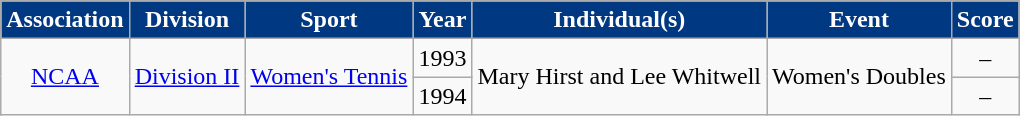<table class="wikitable" style="text-align:center">
<tr>
<th style="background:#003882; color:#ffffff;">Association</th>
<th style="background:#003882; color:#ffffff;">Division</th>
<th style="background:#003882; color:#ffffff;">Sport</th>
<th style="background:#003882; color:#ffffff;">Year</th>
<th style="background:#003882; color:#ffffff;">Individual(s)</th>
<th style="background:#003882; color:#ffffff;">Event</th>
<th style="background:#003882; color:#ffffff;">Score</th>
</tr>
<tr align="center">
<td rowspan="2"><a href='#'>NCAA</a></td>
<td rowspan="2"><a href='#'>Division II</a></td>
<td rowspan="2"><a href='#'>Women's Tennis</a></td>
<td>1993</td>
<td rowspan="2">Mary Hirst and Lee Whitwell</td>
<td rowspan="2">Women's Doubles</td>
<td>–</td>
</tr>
<tr align="center">
<td>1994</td>
<td>–</td>
</tr>
</table>
